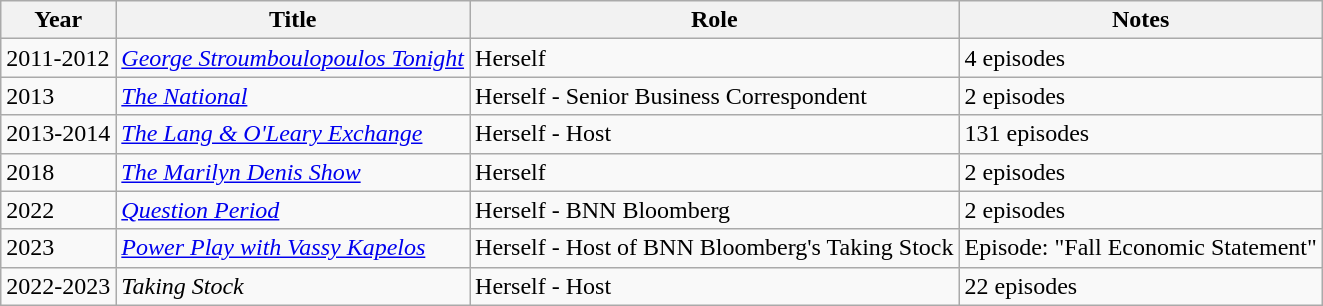<table class="wikitable sortable">
<tr>
<th>Year</th>
<th>Title</th>
<th>Role</th>
<th class="wikitable unsortable">Notes</th>
</tr>
<tr>
<td>2011-2012</td>
<td><em><a href='#'>George Stroumboulopoulos Tonight</a></em></td>
<td>Herself</td>
<td>4 episodes</td>
</tr>
<tr>
<td>2013</td>
<td><em><a href='#'>The National</a></em></td>
<td>Herself - Senior Business Correspondent</td>
<td>2 episodes</td>
</tr>
<tr>
<td>2013-2014</td>
<td><em><a href='#'>The Lang & O'Leary Exchange</a></em></td>
<td>Herself - Host</td>
<td>131 episodes</td>
</tr>
<tr>
<td>2018</td>
<td><em><a href='#'>The Marilyn Denis Show</a></em></td>
<td>Herself</td>
<td>2 episodes</td>
</tr>
<tr>
<td>2022</td>
<td><em><a href='#'>Question Period</a></em></td>
<td>Herself - BNN Bloomberg</td>
<td>2 episodes</td>
</tr>
<tr>
<td>2023</td>
<td><em><a href='#'>Power Play with Vassy Kapelos</a></em></td>
<td>Herself - Host of BNN Bloomberg's Taking Stock</td>
<td>Episode: "Fall Economic Statement"</td>
</tr>
<tr>
<td>2022-2023</td>
<td><em>Taking Stock</em></td>
<td>Herself - Host</td>
<td>22 episodes</td>
</tr>
</table>
